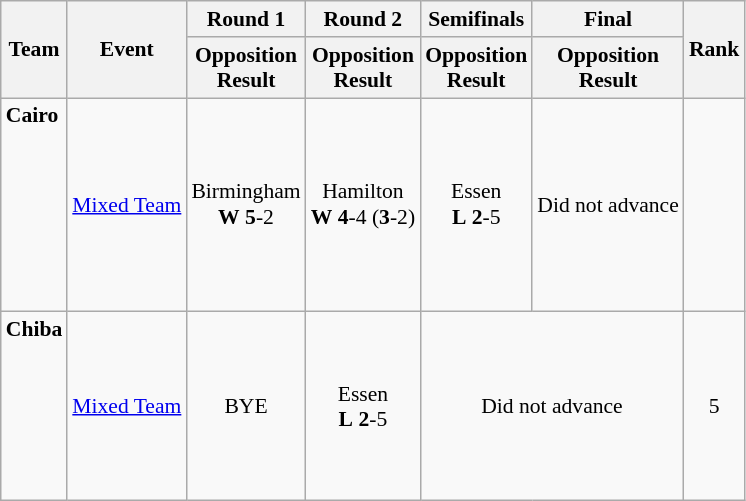<table class="wikitable" border="1" style="font-size:90%">
<tr>
<th rowspan=2>Team</th>
<th rowspan=2>Event</th>
<th>Round 1</th>
<th>Round 2</th>
<th>Semifinals</th>
<th>Final</th>
<th rowspan=2>Rank</th>
</tr>
<tr>
<th>Opposition<br>Result</th>
<th>Opposition<br>Result</th>
<th>Opposition<br>Result</th>
<th>Opposition<br>Result</th>
</tr>
<tr>
<td><strong>Cairo</strong><br><br><br><br><br><br><br><br></td>
<td><a href='#'>Mixed Team</a></td>
<td align=center>Birmingham <br> <strong>W</strong> <strong>5</strong>-2</td>
<td align=center>Hamilton <br> <strong>W</strong> <strong>4</strong>-4 (<strong>3</strong>-2)</td>
<td align=center>Essen <br> <strong>L</strong> <strong>2</strong>-5</td>
<td align=center>Did not advance</td>
<td align=center></td>
</tr>
<tr>
<td><strong>Chiba</strong><br><br><br><br><br><br><br></td>
<td><a href='#'>Mixed Team</a></td>
<td align=center>BYE</td>
<td align=center>Essen <br> <strong>L</strong> <strong>2</strong>-5</td>
<td align=center colspan=2>Did not advance</td>
<td align=center>5</td>
</tr>
</table>
